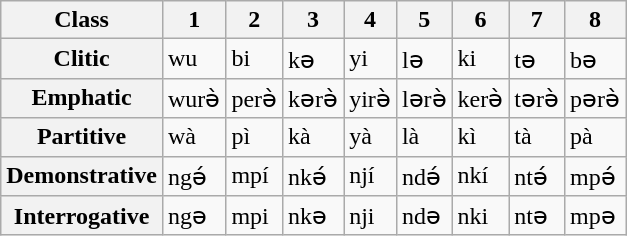<table class="wikitable">
<tr>
<th>Class</th>
<th>1</th>
<th>2</th>
<th>3</th>
<th>4</th>
<th>5</th>
<th>6</th>
<th>7</th>
<th>8</th>
</tr>
<tr>
<th>Clitic</th>
<td>wu</td>
<td>bi</td>
<td>kə</td>
<td>yi</td>
<td>lə</td>
<td>ki</td>
<td>tə</td>
<td>bə</td>
</tr>
<tr>
<th>Emphatic</th>
<td>wurə̀</td>
<td>perə̀</td>
<td>kərə̀</td>
<td>yirə̀</td>
<td>lərə̀</td>
<td>kerə̀</td>
<td>tərə̀</td>
<td>pərə̀</td>
</tr>
<tr>
<th>Partitive</th>
<td>wà</td>
<td>pì</td>
<td>kà</td>
<td>yà</td>
<td>là</td>
<td>kì</td>
<td>tà</td>
<td>pà</td>
</tr>
<tr>
<th>Demonstrative</th>
<td>ngə́</td>
<td>mpí</td>
<td>nkə́</td>
<td>njí</td>
<td>ndə́</td>
<td>nkí</td>
<td>ntə́</td>
<td>mpə́</td>
</tr>
<tr>
<th>Interrogative</th>
<td>ngə</td>
<td>mpi</td>
<td>nkə</td>
<td>nji</td>
<td>ndə</td>
<td>nki</td>
<td>ntə</td>
<td>mpə</td>
</tr>
</table>
